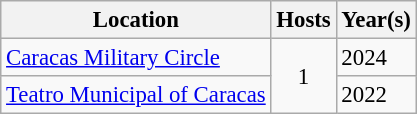<table class="wikitable sortable" style="font-size: 95%;">
<tr>
<th>Location</th>
<th>Hosts</th>
<th>Year(s)</th>
</tr>
<tr>
<td><a href='#'>Caracas Military Circle</a></td>
<td rowspan="2" align="center">1</td>
<td>2024</td>
</tr>
<tr>
<td><a href='#'>Teatro Municipal of Caracas</a></td>
<td>2022</td>
</tr>
</table>
